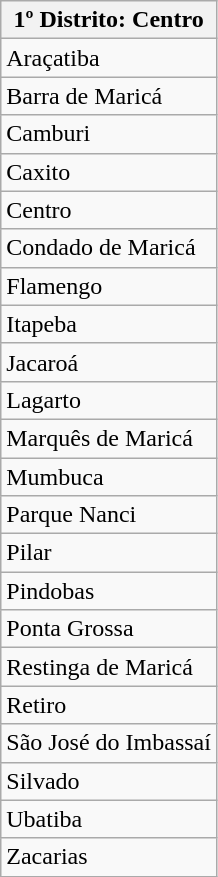<table class="wikitable">
<tr>
<th><strong>1º Distrito: Centro</strong></th>
</tr>
<tr>
<td>Araçatiba</td>
</tr>
<tr>
<td>Barra de Maricá</td>
</tr>
<tr>
<td>Camburi</td>
</tr>
<tr>
<td>Caxito</td>
</tr>
<tr>
<td>Centro</td>
</tr>
<tr>
<td>Condado de Maricá</td>
</tr>
<tr>
<td>Flamengo</td>
</tr>
<tr>
<td>Itapeba</td>
</tr>
<tr>
<td>Jacaroá</td>
</tr>
<tr>
<td>Lagarto</td>
</tr>
<tr>
<td>Marquês de Maricá</td>
</tr>
<tr>
<td>Mumbuca</td>
</tr>
<tr>
<td>Parque Nanci</td>
</tr>
<tr>
<td>Pilar</td>
</tr>
<tr>
<td>Pindobas</td>
</tr>
<tr>
<td>Ponta Grossa</td>
</tr>
<tr>
<td>Restinga de Maricá</td>
</tr>
<tr>
<td>Retiro</td>
</tr>
<tr>
<td>São José do Imbassaí</td>
</tr>
<tr>
<td>Silvado</td>
</tr>
<tr>
<td>Ubatiba</td>
</tr>
<tr>
<td>Zacarias</td>
</tr>
</table>
